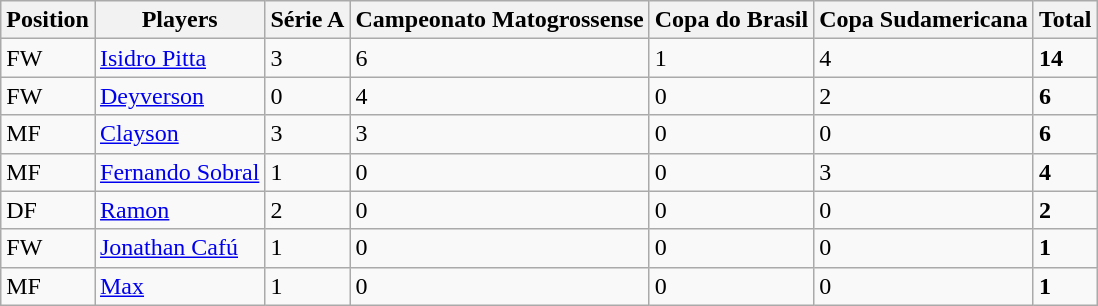<table class="wikitable">
<tr>
<th>Position</th>
<th>Players</th>
<th>Série A</th>
<th>Campeonato Matogrossense</th>
<th>Copa do Brasil</th>
<th>Copa Sudamericana</th>
<th>Total</th>
</tr>
<tr>
<td>FW</td>
<td> <a href='#'>Isidro Pitta</a></td>
<td>3</td>
<td>6</td>
<td>1</td>
<td>4</td>
<td><strong>14</strong></td>
</tr>
<tr>
<td>FW</td>
<td> <a href='#'>Deyverson</a></td>
<td>0</td>
<td>4</td>
<td>0</td>
<td>2</td>
<td><strong>6</strong></td>
</tr>
<tr>
<td>MF</td>
<td> <a href='#'>Clayson</a></td>
<td>3</td>
<td>3</td>
<td>0</td>
<td>0</td>
<td><strong>6</strong></td>
</tr>
<tr>
<td>MF</td>
<td> <a href='#'>Fernando Sobral</a></td>
<td>1</td>
<td>0</td>
<td>0</td>
<td>3</td>
<td><strong>4</strong></td>
</tr>
<tr>
<td>DF</td>
<td> <a href='#'>Ramon</a></td>
<td>2</td>
<td>0</td>
<td>0</td>
<td>0</td>
<td><strong>2</strong></td>
</tr>
<tr>
<td>FW</td>
<td> <a href='#'>Jonathan Cafú</a></td>
<td>1</td>
<td>0</td>
<td>0</td>
<td>0</td>
<td><strong>1</strong></td>
</tr>
<tr>
<td>MF</td>
<td> <a href='#'>Max</a></td>
<td>1</td>
<td>0</td>
<td>0</td>
<td>0</td>
<td><strong>1</strong></td>
</tr>
</table>
